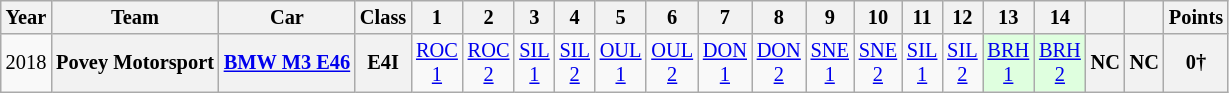<table class="wikitable" style="text-align:center; font-size:85%">
<tr>
<th>Year</th>
<th>Team</th>
<th>Car</th>
<th>Class</th>
<th>1</th>
<th>2</th>
<th>3</th>
<th>4</th>
<th>5</th>
<th>6</th>
<th>7</th>
<th>8</th>
<th>9</th>
<th>10</th>
<th>11</th>
<th>12</th>
<th>13</th>
<th>14</th>
<th></th>
<th></th>
<th>Points</th>
</tr>
<tr>
<td>2018</td>
<th>Povey Motorsport</th>
<th><a href='#'>BMW M3 E46</a></th>
<th align=center><strong><span>E4I</span></strong></th>
<td style="background:#;"><a href='#'>ROC<br>1</a></td>
<td style="background:#;"><a href='#'>ROC<br>2</a></td>
<td style="background:#;"><a href='#'>SIL<br>1</a></td>
<td style="background:#;"><a href='#'>SIL<br>2</a></td>
<td style="background:#;"><a href='#'>OUL<br>1</a></td>
<td style="background:#;"><a href='#'>OUL<br>2</a></td>
<td style="background:#;"><a href='#'>DON<br>1</a></td>
<td style="background:#;"><a href='#'>DON<br>2</a></td>
<td style="background:#;"><a href='#'>SNE<br>1</a></td>
<td style="background:#;"><a href='#'>SNE<br>2</a></td>
<td style="background:#;"><a href='#'>SIL<br>1</a></td>
<td style="background:#;"><a href='#'>SIL<br>2</a></td>
<td style="background:#dfffdf;"><a href='#'>BRH<br>1</a><br></td>
<td style="background:#dfffdf;"><a href='#'>BRH<br>2</a><br></td>
<th>NC</th>
<th>NC</th>
<th><strong>0†</strong></th>
</tr>
</table>
